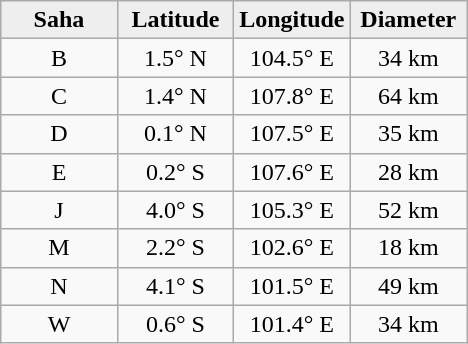<table class="wikitable">
<tr>
<th width="25%" style="background:#eeeeee;">Saha</th>
<th width="25%" style="background:#eeeeee;">Latitude</th>
<th width="25%" style="background:#eeeeee;">Longitude</th>
<th width="25%" style="background:#eeeeee;">Diameter</th>
</tr>
<tr>
<td align="center">B</td>
<td align="center">1.5° N</td>
<td align="center">104.5° E</td>
<td align="center">34 km</td>
</tr>
<tr>
<td align="center">C</td>
<td align="center">1.4° N</td>
<td align="center">107.8° E</td>
<td align="center">64 km</td>
</tr>
<tr>
<td align="center">D</td>
<td align="center">0.1° N</td>
<td align="center">107.5° E</td>
<td align="center">35 km</td>
</tr>
<tr>
<td align="center">E</td>
<td align="center">0.2° S</td>
<td align="center">107.6° E</td>
<td align="center">28 km</td>
</tr>
<tr>
<td align="center">J</td>
<td align="center">4.0° S</td>
<td align="center">105.3° E</td>
<td align="center">52 km</td>
</tr>
<tr>
<td align="center">M</td>
<td align="center">2.2° S</td>
<td align="center">102.6° E</td>
<td align="center">18 km</td>
</tr>
<tr>
<td align="center">N</td>
<td align="center">4.1° S</td>
<td align="center">101.5° E</td>
<td align="center">49 km</td>
</tr>
<tr>
<td align="center">W</td>
<td align="center">0.6° S</td>
<td align="center">101.4° E</td>
<td align="center">34 km</td>
</tr>
</table>
